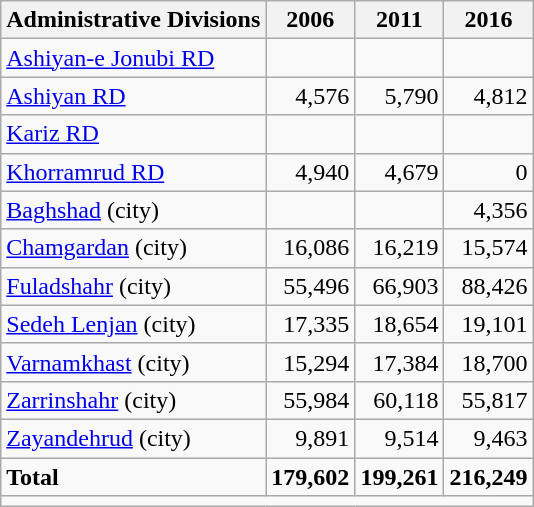<table class="wikitable">
<tr>
<th>Administrative Divisions</th>
<th>2006</th>
<th>2011</th>
<th>2016</th>
</tr>
<tr>
<td><a href='#'>Ashiyan-e Jonubi RD</a></td>
<td style="text-align: right;"></td>
<td style="text-align: right;"></td>
<td style="text-align: right;"></td>
</tr>
<tr>
<td><a href='#'>Ashiyan RD</a></td>
<td style="text-align: right;">4,576</td>
<td style="text-align: right;">5,790</td>
<td style="text-align: right;">4,812</td>
</tr>
<tr>
<td><a href='#'>Kariz RD</a></td>
<td style="text-align: right;"></td>
<td style="text-align: right;"></td>
<td style="text-align: right;"></td>
</tr>
<tr>
<td><a href='#'>Khorramrud RD</a></td>
<td style="text-align: right;">4,940</td>
<td style="text-align: right;">4,679</td>
<td style="text-align: right;">0</td>
</tr>
<tr>
<td><a href='#'>Baghshad</a> (city)</td>
<td style="text-align: right;"></td>
<td style="text-align: right;"></td>
<td style="text-align: right;">4,356</td>
</tr>
<tr>
<td><a href='#'>Chamgardan</a> (city)</td>
<td style="text-align: right;">16,086</td>
<td style="text-align: right;">16,219</td>
<td style="text-align: right;">15,574</td>
</tr>
<tr>
<td><a href='#'>Fuladshahr</a> (city)</td>
<td style="text-align: right;">55,496</td>
<td style="text-align: right;">66,903</td>
<td style="text-align: right;">88,426</td>
</tr>
<tr>
<td><a href='#'>Sedeh Lenjan</a> (city)</td>
<td style="text-align: right;">17,335</td>
<td style="text-align: right;">18,654</td>
<td style="text-align: right;">19,101</td>
</tr>
<tr>
<td><a href='#'>Varnamkhast</a> (city)</td>
<td style="text-align: right;">15,294</td>
<td style="text-align: right;">17,384</td>
<td style="text-align: right;">18,700</td>
</tr>
<tr>
<td><a href='#'>Zarrinshahr</a> (city)</td>
<td style="text-align: right;">55,984</td>
<td style="text-align: right;">60,118</td>
<td style="text-align: right;">55,817</td>
</tr>
<tr>
<td><a href='#'>Zayandehrud</a> (city)</td>
<td style="text-align: right;">9,891</td>
<td style="text-align: right;">9,514</td>
<td style="text-align: right;">9,463</td>
</tr>
<tr>
<td><strong>Total</strong></td>
<td style="text-align: right;"><strong>179,602</strong></td>
<td style="text-align: right;"><strong>199,261</strong></td>
<td style="text-align: right;"><strong>216,249</strong></td>
</tr>
<tr>
<td colspan=4></td>
</tr>
</table>
